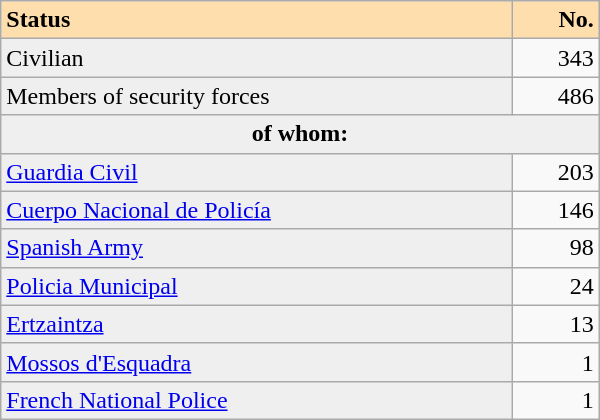<table class="wikitable" style="width:400px;">
<tr>
<th style="background:#ffdead; text-align:left;">Status</th>
<th style="background:#ffdead; text-align:right;">No.</th>
</tr>
<tr>
<td style="background:#efefef; text-align:left;">Civilian</td>
<td style="text-align:right;">343</td>
</tr>
<tr>
<td style="background:#efefef; text-align:left;">Members of security forces</td>
<td style="text-align:right;">486</td>
</tr>
<tr>
<th colspan="2"  style="background:#efefef; text-align:center;">of whom:</th>
</tr>
<tr>
<td style="background:#efefef; text-align:left;"><a href='#'>Guardia Civil</a></td>
<td style="text-align:right;">203</td>
</tr>
<tr>
<td style="background:#efefef; text-align:left;"><a href='#'>Cuerpo Nacional de Policía</a></td>
<td style="text-align:right;">146</td>
</tr>
<tr>
<td style="background:#efefef; text-align:left;"><a href='#'>Spanish Army</a></td>
<td style="text-align:right;">98</td>
</tr>
<tr>
<td style="background:#efefef; text-align:left;"><a href='#'>Policia Municipal</a></td>
<td style="text-align:right;">24</td>
</tr>
<tr>
<td style="background:#efefef; text-align:left;"><a href='#'>Ertzaintza</a></td>
<td style="text-align:right;">13</td>
</tr>
<tr>
<td style="background:#efefef; text-align:left;"><a href='#'>Mossos d'Esquadra</a></td>
<td style="text-align:right;">1</td>
</tr>
<tr>
<td style="background:#efefef; text-align:left;"><a href='#'>French National Police</a></td>
<td style="text-align:right;">1</td>
</tr>
</table>
